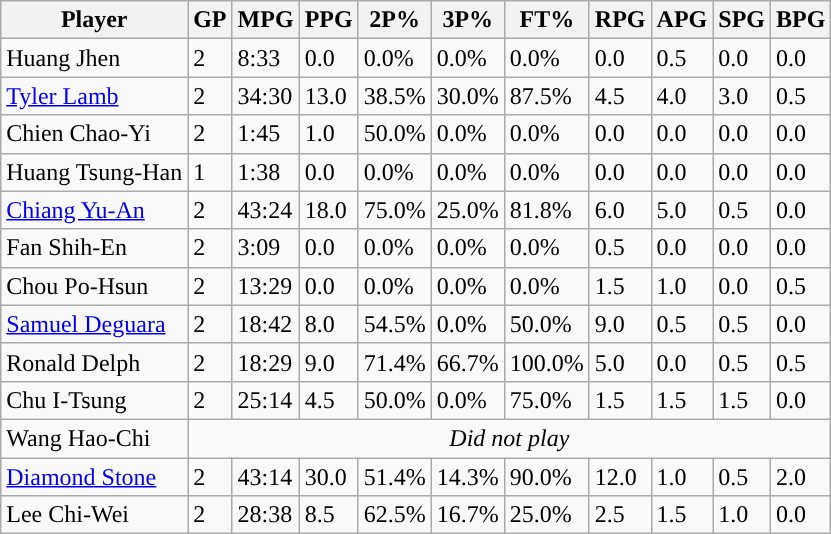<table class="wikitable">
<tr>
<th>Player</th>
<th>GP</th>
<th>MPG</th>
<th>PPG</th>
<th>2P%</th>
<th>3P%</th>
<th>FT%</th>
<th>RPG</th>
<th>APG</th>
<th>SPG</th>
<th>BPG</th>
</tr>
<tr>
<td>Huang Jhen</td>
<td>2</td>
<td>8:33</td>
<td>0.0</td>
<td>0.0%</td>
<td>0.0%</td>
<td>0.0%</td>
<td>0.0</td>
<td>0.5</td>
<td>0.0</td>
<td>0.0</td>
</tr>
<tr>
<td><a href='#'>Tyler Lamb</a></td>
<td>2</td>
<td>34:30</td>
<td>13.0</td>
<td>38.5%</td>
<td>30.0%</td>
<td>87.5%</td>
<td>4.5</td>
<td>4.0</td>
<td>3.0</td>
<td>0.5</td>
</tr>
<tr>
<td>Chien Chao-Yi</td>
<td>2</td>
<td>1:45</td>
<td>1.0</td>
<td>50.0%</td>
<td>0.0%</td>
<td>0.0%</td>
<td>0.0</td>
<td>0.0</td>
<td>0.0</td>
<td>0.0</td>
</tr>
<tr>
<td>Huang Tsung-Han</td>
<td>1</td>
<td>1:38</td>
<td>0.0</td>
<td>0.0%</td>
<td>0.0%</td>
<td>0.0%</td>
<td>0.0</td>
<td>0.0</td>
<td>0.0</td>
<td>0.0</td>
</tr>
<tr>
<td><a href='#'>Chiang Yu-An</a></td>
<td>2</td>
<td>43:24</td>
<td>18.0</td>
<td>75.0%</td>
<td>25.0%</td>
<td>81.8%</td>
<td>6.0</td>
<td>5.0</td>
<td>0.5</td>
<td>0.0</td>
</tr>
<tr>
<td>Fan Shih-En</td>
<td>2</td>
<td>3:09</td>
<td>0.0</td>
<td>0.0%</td>
<td>0.0%</td>
<td>0.0%</td>
<td>0.5</td>
<td>0.0</td>
<td>0.0</td>
<td>0.0</td>
</tr>
<tr>
<td>Chou Po-Hsun</td>
<td>2</td>
<td>13:29</td>
<td>0.0</td>
<td>0.0%</td>
<td>0.0%</td>
<td>0.0%</td>
<td>1.5</td>
<td>1.0</td>
<td>0.0</td>
<td>0.5</td>
</tr>
<tr>
<td><a href='#'>Samuel Deguara</a></td>
<td>2</td>
<td>18:42</td>
<td>8.0</td>
<td>54.5%</td>
<td>0.0%</td>
<td>50.0%</td>
<td>9.0</td>
<td>0.5</td>
<td>0.5</td>
<td>0.0</td>
</tr>
<tr>
<td>Ronald Delph</td>
<td>2</td>
<td>18:29</td>
<td>9.0</td>
<td>71.4%</td>
<td>66.7%</td>
<td>100.0%</td>
<td>5.0</td>
<td>0.0</td>
<td>0.5</td>
<td>0.5</td>
</tr>
<tr>
<td>Chu I-Tsung</td>
<td>2</td>
<td>25:14</td>
<td>4.5</td>
<td>50.0%</td>
<td>0.0%</td>
<td>75.0%</td>
<td>1.5</td>
<td>1.5</td>
<td>1.5</td>
<td>0.0</td>
</tr>
<tr>
<td>Wang Hao-Chi</td>
<td colspan=10 align=center><em>Did not play</em></td>
</tr>
<tr>
<td><a href='#'>Diamond Stone</a></td>
<td>2</td>
<td>43:14</td>
<td>30.0</td>
<td>51.4%</td>
<td>14.3%</td>
<td>90.0%</td>
<td>12.0</td>
<td>1.0</td>
<td>0.5</td>
<td>2.0</td>
</tr>
<tr>
<td>Lee Chi-Wei</td>
<td>2</td>
<td>28:38</td>
<td>8.5</td>
<td>62.5%</td>
<td>16.7%</td>
<td>25.0%</td>
<td>2.5</td>
<td>1.5</td>
<td>1.0</td>
<td>0.0</td>
</tr>
</table>
